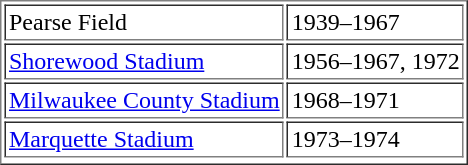<table border="1" cellpadding="2">
<tr>
<td>Pearse Field</td>
<td>1939–1967</td>
</tr>
<tr>
<td><a href='#'>Shorewood Stadium</a></td>
<td>1956–1967, 1972</td>
</tr>
<tr>
<td><a href='#'>Milwaukee County Stadium</a></td>
<td>1968–1971</td>
</tr>
<tr>
<td><a href='#'>Marquette Stadium</a></td>
<td>1973–1974</td>
</tr>
<tr>
</tr>
</table>
